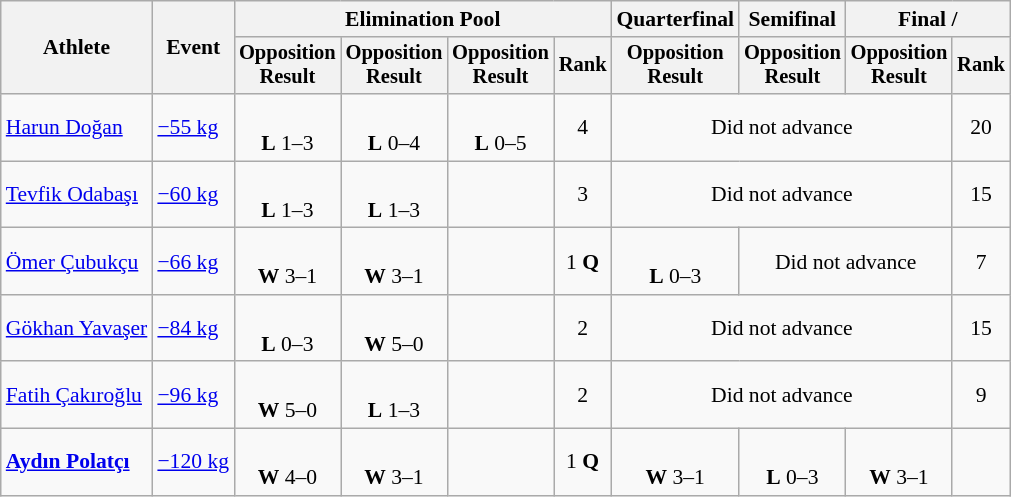<table class="wikitable" style="font-size:90%">
<tr>
<th rowspan="2">Athlete</th>
<th rowspan="2">Event</th>
<th colspan=4>Elimination Pool</th>
<th>Quarterfinal</th>
<th>Semifinal</th>
<th colspan=2>Final / </th>
</tr>
<tr style="font-size: 95%">
<th>Opposition<br>Result</th>
<th>Opposition<br>Result</th>
<th>Opposition<br>Result</th>
<th>Rank</th>
<th>Opposition<br>Result</th>
<th>Opposition<br>Result</th>
<th>Opposition<br>Result</th>
<th>Rank</th>
</tr>
<tr align=center>
<td align=left><a href='#'>Harun Doğan</a></td>
<td align=left><a href='#'>−55 kg</a></td>
<td><br><strong>L</strong> 1–3 <sup></sup></td>
<td><br><strong>L</strong> 0–4 <sup></sup></td>
<td><br><strong>L</strong> 0–5 <sup></sup></td>
<td>4</td>
<td colspan=3>Did not advance</td>
<td>20</td>
</tr>
<tr align=center>
<td align=left><a href='#'>Tevfik Odabaşı</a></td>
<td align=left><a href='#'>−60 kg</a></td>
<td><br><strong>L</strong> 1–3 <sup></sup></td>
<td><br><strong>L</strong> 1–3 <sup></sup></td>
<td></td>
<td>3</td>
<td colspan=3>Did not advance</td>
<td>15</td>
</tr>
<tr align=center>
<td align=left><a href='#'>Ömer Çubukçu</a></td>
<td align=left><a href='#'>−66 kg</a></td>
<td><br><strong>W</strong> 3–1 <sup></sup></td>
<td><br><strong>W</strong> 3–1 <sup></sup></td>
<td></td>
<td>1 <strong>Q</strong></td>
<td><br><strong>L</strong> 0–3 <sup></sup></td>
<td colspan=2>Did not advance</td>
<td>7</td>
</tr>
<tr align=center>
<td align=left><a href='#'>Gökhan Yavaşer</a></td>
<td align=left><a href='#'>−84 kg</a></td>
<td><br><strong>L</strong> 0–3 <sup></sup></td>
<td><br><strong>W</strong> 5–0 <sup></sup></td>
<td></td>
<td>2</td>
<td colspan=3>Did not advance</td>
<td>15</td>
</tr>
<tr align=center>
<td align=left><a href='#'>Fatih Çakıroğlu</a></td>
<td align=left><a href='#'>−96 kg</a></td>
<td><br><strong>W</strong> 5–0 <sup></sup></td>
<td><br><strong>L</strong> 1–3 <sup></sup></td>
<td></td>
<td>2</td>
<td colspan=3>Did not advance</td>
<td>9</td>
</tr>
<tr align=center>
<td align=left><strong><a href='#'>Aydın Polatçı</a></strong></td>
<td align=left><a href='#'>−120 kg</a></td>
<td><br><strong>W</strong> 4–0 <sup></sup></td>
<td><br><strong>W</strong> 3–1 <sup></sup></td>
<td></td>
<td>1 <strong>Q</strong></td>
<td><br><strong>W</strong> 3–1 <sup></sup></td>
<td><br><strong>L</strong> 0–3 <sup></sup></td>
<td><br><strong>W</strong> 3–1 <sup></sup></td>
<td></td>
</tr>
</table>
